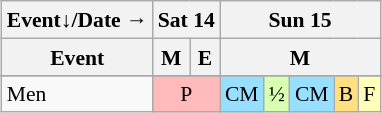<table class="wikitable" style="margin:0.5em auto; font-size:90%; line-height:1.25em;">
<tr style="text-align:center;">
<th>Event↓/Date →</th>
<th colspan=2>Sat 14</th>
<th colspan=7>Sun 15</th>
</tr>
<tr>
<th>Event</th>
<th>M</th>
<th>E</th>
<th colspan="5">M</th>
</tr>
<tr>
</tr>
<tr style="text-align:center;">
<td style="text-align:left;">Men</td>
<td style="background-color:#FFBBBB;" colspan=2>P</td>
<td style="background-color:#97DEFF;">CM</td>
<td style="background-color:#D9FFB2;">½</td>
<td style="background-color:#97DEFF;">CM</td>
<td style="background-color:#FFDF80;">B</td>
<td style="background-color:#FFFFBB;">F</td>
</tr>
</table>
